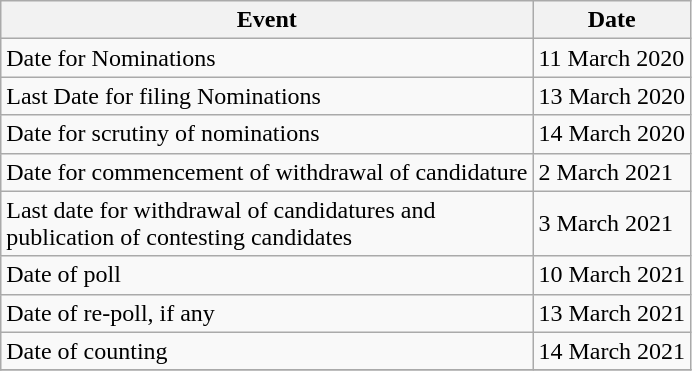<table class="wikitable">
<tr>
<th><strong>Event</strong></th>
<th><strong>Date</strong></th>
</tr>
<tr>
<td>Date for Nominations</td>
<td>11 March 2020</td>
</tr>
<tr>
<td>Last Date for filing Nominations</td>
<td>13 March 2020</td>
</tr>
<tr>
<td>Date for scrutiny of nominations</td>
<td>14 March 2020</td>
</tr>
<tr>
<td>Date for commencement of withdrawal of candidature</td>
<td>2 March 2021</td>
</tr>
<tr>
<td>Last date for withdrawal of candidatures and<br>publication of contesting candidates</td>
<td>3 March 2021</td>
</tr>
<tr>
<td>Date of poll</td>
<td>10 March 2021</td>
</tr>
<tr>
<td>Date of re-poll, if any</td>
<td>13 March 2021</td>
</tr>
<tr>
<td>Date of counting</td>
<td>14 March 2021</td>
</tr>
<tr>
</tr>
</table>
